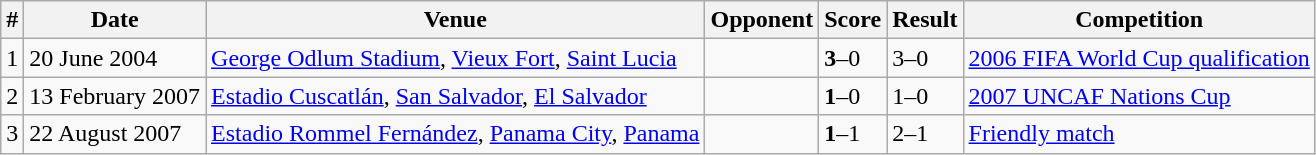<table class="wikitable">
<tr>
<th>#</th>
<th>Date</th>
<th>Venue</th>
<th>Opponent</th>
<th>Score</th>
<th>Result</th>
<th>Competition</th>
</tr>
<tr>
<td>1</td>
<td>20 June 2004</td>
<td><a href='#'>George Odlum Stadium</a>, <a href='#'>Vieux Fort</a>, <a href='#'>Saint Lucia</a></td>
<td></td>
<td><strong>3</strong>–0</td>
<td>3–0</td>
<td><a href='#'>2006 FIFA World Cup qualification</a></td>
</tr>
<tr>
<td>2</td>
<td>13 February 2007</td>
<td><a href='#'>Estadio Cuscatlán</a>, <a href='#'>San Salvador</a>, <a href='#'>El Salvador</a></td>
<td></td>
<td><strong>1</strong>–0</td>
<td>1–0</td>
<td><a href='#'>2007 UNCAF Nations Cup</a></td>
</tr>
<tr>
<td>3</td>
<td>22 August 2007</td>
<td><a href='#'>Estadio Rommel Fernández</a>, <a href='#'>Panama City</a>, <a href='#'>Panama</a></td>
<td></td>
<td><strong>1</strong>–1</td>
<td>2–1</td>
<td><a href='#'>Friendly match</a></td>
</tr>
</table>
